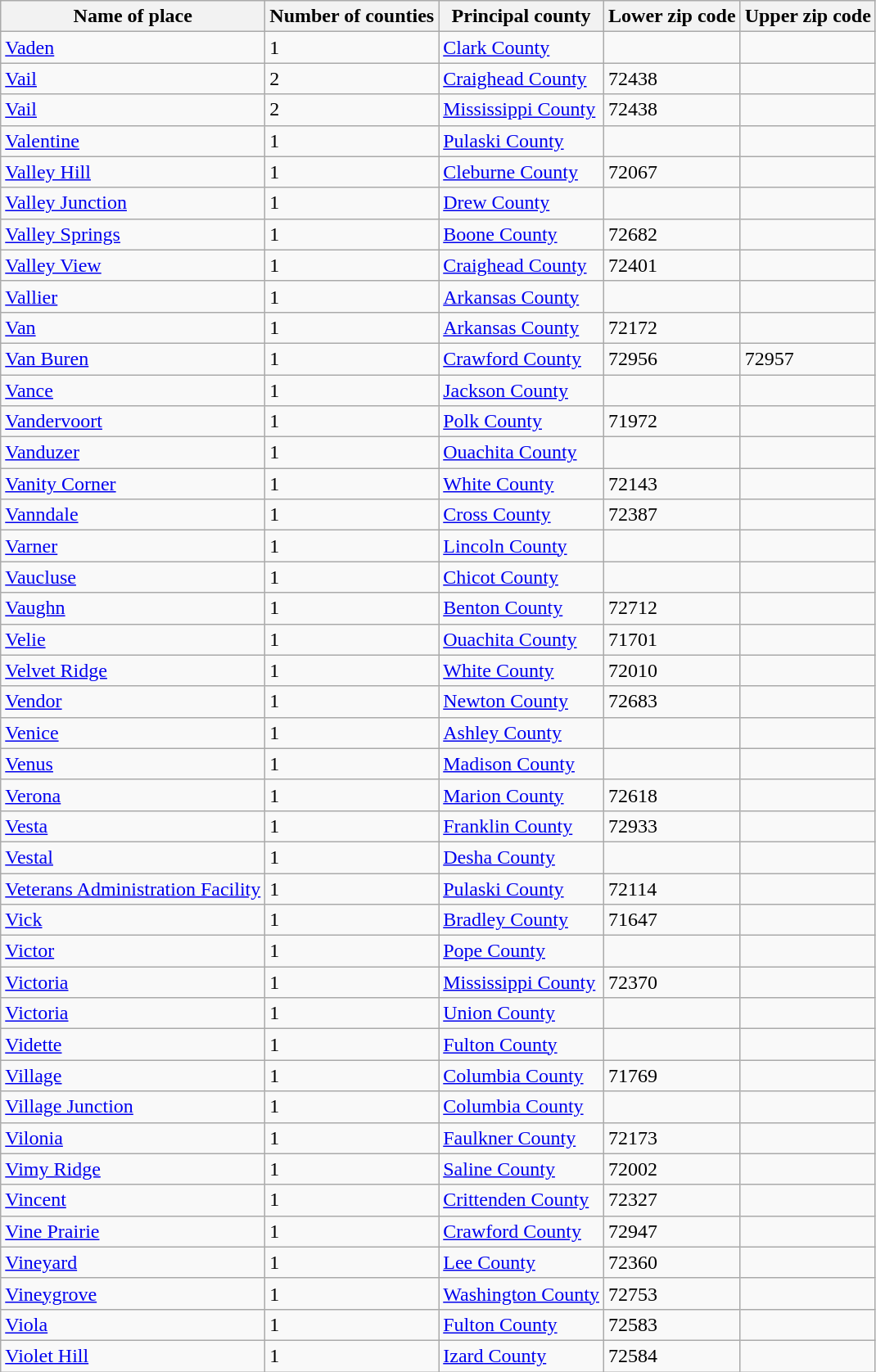<table class="wikitable">
<tr>
<th>Name of place</th>
<th>Number of counties</th>
<th>Principal county</th>
<th>Lower zip code</th>
<th>Upper zip code</th>
</tr>
<tr>
<td><a href='#'>Vaden</a></td>
<td>1</td>
<td><a href='#'>Clark County</a></td>
<td> </td>
<td> </td>
</tr>
<tr>
<td><a href='#'>Vail</a></td>
<td>2</td>
<td><a href='#'>Craighead County</a></td>
<td>72438</td>
<td> </td>
</tr>
<tr>
<td><a href='#'>Vail</a></td>
<td>2</td>
<td><a href='#'>Mississippi County</a></td>
<td>72438</td>
<td> </td>
</tr>
<tr>
<td><a href='#'>Valentine</a></td>
<td>1</td>
<td><a href='#'>Pulaski County</a></td>
<td> </td>
<td> </td>
</tr>
<tr>
<td><a href='#'>Valley Hill</a></td>
<td>1</td>
<td><a href='#'>Cleburne County</a></td>
<td>72067</td>
<td> </td>
</tr>
<tr>
<td><a href='#'>Valley Junction</a></td>
<td>1</td>
<td><a href='#'>Drew County</a></td>
<td> </td>
<td> </td>
</tr>
<tr>
<td><a href='#'>Valley Springs</a></td>
<td>1</td>
<td><a href='#'>Boone County</a></td>
<td>72682</td>
<td> </td>
</tr>
<tr>
<td><a href='#'>Valley View</a></td>
<td>1</td>
<td><a href='#'>Craighead County</a></td>
<td>72401</td>
<td> </td>
</tr>
<tr>
<td><a href='#'>Vallier</a></td>
<td>1</td>
<td><a href='#'>Arkansas County</a></td>
<td> </td>
<td> </td>
</tr>
<tr>
<td><a href='#'>Van</a></td>
<td>1</td>
<td><a href='#'>Arkansas County</a></td>
<td>72172</td>
<td> </td>
</tr>
<tr>
<td><a href='#'>Van Buren</a></td>
<td>1</td>
<td><a href='#'>Crawford County</a></td>
<td>72956</td>
<td>72957</td>
</tr>
<tr>
<td><a href='#'>Vance</a></td>
<td>1</td>
<td><a href='#'>Jackson County</a></td>
<td> </td>
<td> </td>
</tr>
<tr>
<td><a href='#'>Vandervoort</a></td>
<td>1</td>
<td><a href='#'>Polk County</a></td>
<td>71972</td>
<td> </td>
</tr>
<tr>
<td><a href='#'>Vanduzer</a></td>
<td>1</td>
<td><a href='#'>Ouachita County</a></td>
<td> </td>
<td> </td>
</tr>
<tr>
<td><a href='#'>Vanity Corner</a></td>
<td>1</td>
<td><a href='#'>White County</a></td>
<td>72143</td>
<td> </td>
</tr>
<tr>
<td><a href='#'>Vanndale</a></td>
<td>1</td>
<td><a href='#'>Cross County</a></td>
<td>72387</td>
<td> </td>
</tr>
<tr>
<td><a href='#'>Varner</a></td>
<td>1</td>
<td><a href='#'>Lincoln County</a></td>
<td> </td>
<td> </td>
</tr>
<tr>
<td><a href='#'>Vaucluse</a></td>
<td>1</td>
<td><a href='#'>Chicot County</a></td>
<td> </td>
<td> </td>
</tr>
<tr>
<td><a href='#'>Vaughn</a></td>
<td>1</td>
<td><a href='#'>Benton County</a></td>
<td>72712</td>
<td> </td>
</tr>
<tr>
<td><a href='#'>Velie</a></td>
<td>1</td>
<td><a href='#'>Ouachita County</a></td>
<td>71701</td>
<td> </td>
</tr>
<tr>
<td><a href='#'>Velvet Ridge</a></td>
<td>1</td>
<td><a href='#'>White County</a></td>
<td>72010</td>
<td> </td>
</tr>
<tr>
<td><a href='#'>Vendor</a></td>
<td>1</td>
<td><a href='#'>Newton County</a></td>
<td>72683</td>
<td> </td>
</tr>
<tr>
<td><a href='#'>Venice</a></td>
<td>1</td>
<td><a href='#'>Ashley County</a></td>
<td> </td>
<td> </td>
</tr>
<tr>
<td><a href='#'>Venus</a></td>
<td>1</td>
<td><a href='#'>Madison County</a></td>
<td> </td>
<td> </td>
</tr>
<tr>
<td><a href='#'>Verona</a></td>
<td>1</td>
<td><a href='#'>Marion County</a></td>
<td>72618</td>
<td> </td>
</tr>
<tr>
<td><a href='#'>Vesta</a></td>
<td>1</td>
<td><a href='#'>Franklin County</a></td>
<td>72933</td>
<td> </td>
</tr>
<tr>
<td><a href='#'>Vestal</a></td>
<td>1</td>
<td><a href='#'>Desha County</a></td>
<td> </td>
<td> </td>
</tr>
<tr>
<td><a href='#'>Veterans Administration Facility</a></td>
<td>1</td>
<td><a href='#'>Pulaski County</a></td>
<td>72114</td>
<td> </td>
</tr>
<tr>
<td><a href='#'>Vick</a></td>
<td>1</td>
<td><a href='#'>Bradley County</a></td>
<td>71647</td>
<td> </td>
</tr>
<tr>
<td><a href='#'>Victor</a></td>
<td>1</td>
<td><a href='#'>Pope County</a></td>
<td> </td>
<td> </td>
</tr>
<tr>
<td><a href='#'>Victoria</a></td>
<td>1</td>
<td><a href='#'>Mississippi County</a></td>
<td>72370</td>
<td> </td>
</tr>
<tr>
<td><a href='#'>Victoria</a></td>
<td>1</td>
<td><a href='#'>Union County</a></td>
<td> </td>
<td> </td>
</tr>
<tr>
<td><a href='#'>Vidette</a></td>
<td>1</td>
<td><a href='#'>Fulton County</a></td>
<td> </td>
<td> </td>
</tr>
<tr>
<td><a href='#'>Village</a></td>
<td>1</td>
<td><a href='#'>Columbia County</a></td>
<td>71769</td>
<td> </td>
</tr>
<tr>
<td><a href='#'>Village Junction</a></td>
<td>1</td>
<td><a href='#'>Columbia County</a></td>
<td> </td>
<td> </td>
</tr>
<tr>
<td><a href='#'>Vilonia</a></td>
<td>1</td>
<td><a href='#'>Faulkner County</a></td>
<td>72173</td>
<td> </td>
</tr>
<tr>
<td><a href='#'>Vimy Ridge</a></td>
<td>1</td>
<td><a href='#'>Saline County</a></td>
<td>72002</td>
<td> </td>
</tr>
<tr>
<td><a href='#'>Vincent</a></td>
<td>1</td>
<td><a href='#'>Crittenden County</a></td>
<td>72327</td>
<td> </td>
</tr>
<tr>
<td><a href='#'>Vine Prairie</a></td>
<td>1</td>
<td><a href='#'>Crawford County</a></td>
<td>72947</td>
<td> </td>
</tr>
<tr>
<td><a href='#'>Vineyard</a></td>
<td>1</td>
<td><a href='#'>Lee County</a></td>
<td>72360</td>
<td> </td>
</tr>
<tr>
<td><a href='#'>Vineygrove</a></td>
<td>1</td>
<td><a href='#'>Washington County</a></td>
<td>72753</td>
<td> </td>
</tr>
<tr>
<td><a href='#'>Viola</a></td>
<td>1</td>
<td><a href='#'>Fulton County</a></td>
<td>72583</td>
<td> </td>
</tr>
<tr>
<td><a href='#'>Violet Hill</a></td>
<td>1</td>
<td><a href='#'>Izard County</a></td>
<td>72584</td>
<td> </td>
</tr>
</table>
